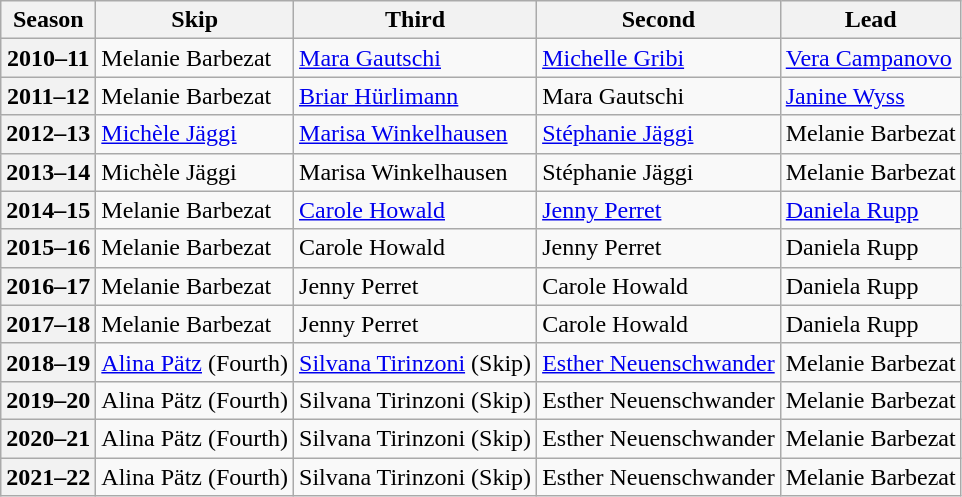<table class="wikitable">
<tr>
<th scope="col">Season</th>
<th scope="col">Skip</th>
<th scope="col">Third</th>
<th scope="col">Second</th>
<th scope="col">Lead</th>
</tr>
<tr>
<th scope="row">2010–11</th>
<td>Melanie Barbezat</td>
<td><a href='#'>Mara Gautschi</a></td>
<td><a href='#'>Michelle Gribi</a></td>
<td><a href='#'>Vera Campanovo</a></td>
</tr>
<tr>
<th scope="row">2011–12</th>
<td>Melanie Barbezat</td>
<td><a href='#'>Briar Hürlimann</a></td>
<td>Mara Gautschi</td>
<td><a href='#'>Janine Wyss</a></td>
</tr>
<tr>
<th scope="row">2012–13</th>
<td><a href='#'>Michèle Jäggi</a></td>
<td><a href='#'>Marisa Winkelhausen</a></td>
<td><a href='#'>Stéphanie Jäggi</a></td>
<td>Melanie Barbezat</td>
</tr>
<tr>
<th scope="row">2013–14</th>
<td>Michèle Jäggi</td>
<td>Marisa Winkelhausen</td>
<td>Stéphanie Jäggi</td>
<td>Melanie Barbezat</td>
</tr>
<tr>
<th scope="row">2014–15</th>
<td>Melanie Barbezat</td>
<td><a href='#'>Carole Howald</a></td>
<td><a href='#'>Jenny Perret</a></td>
<td><a href='#'>Daniela Rupp</a></td>
</tr>
<tr>
<th scope="row">2015–16</th>
<td>Melanie Barbezat</td>
<td>Carole Howald</td>
<td>Jenny Perret</td>
<td>Daniela Rupp</td>
</tr>
<tr>
<th scope="row">2016–17</th>
<td>Melanie Barbezat</td>
<td>Jenny Perret</td>
<td>Carole Howald</td>
<td>Daniela Rupp</td>
</tr>
<tr>
<th scope="row">2017–18</th>
<td>Melanie Barbezat</td>
<td>Jenny Perret</td>
<td>Carole Howald</td>
<td>Daniela Rupp</td>
</tr>
<tr>
<th scope="row">2018–19</th>
<td><a href='#'>Alina Pätz</a> (Fourth)</td>
<td><a href='#'>Silvana Tirinzoni</a> (Skip)</td>
<td><a href='#'>Esther Neuenschwander</a></td>
<td>Melanie Barbezat</td>
</tr>
<tr>
<th scope="row">2019–20</th>
<td>Alina Pätz (Fourth)</td>
<td>Silvana Tirinzoni (Skip)</td>
<td>Esther Neuenschwander</td>
<td>Melanie Barbezat</td>
</tr>
<tr>
<th scope="row">2020–21</th>
<td>Alina Pätz (Fourth)</td>
<td>Silvana Tirinzoni (Skip)</td>
<td>Esther Neuenschwander</td>
<td>Melanie Barbezat</td>
</tr>
<tr>
<th scope="row">2021–22</th>
<td>Alina Pätz (Fourth)</td>
<td>Silvana Tirinzoni (Skip)</td>
<td>Esther Neuenschwander</td>
<td>Melanie Barbezat</td>
</tr>
</table>
